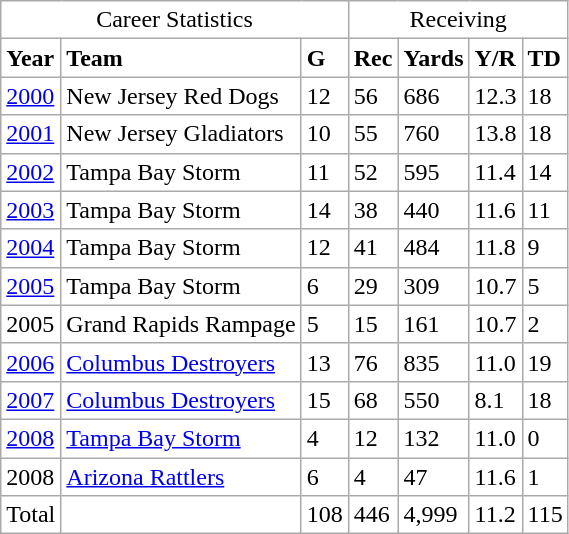<table class="wikitable" border=0 style="background: #FFFFFF;">
<tr>
<td colspan=3 align="center">Career Statistics</td>
<td colspan=5 align="center">Receiving</td>
</tr>
<tr>
<td><strong>Year</strong></td>
<td><strong>Team</strong></td>
<td><strong>G</strong></td>
<td><strong>Rec</strong></td>
<td><strong>Yards</strong></td>
<td><strong>Y/R</strong></td>
<td><strong>TD</strong></td>
</tr>
<tr>
<td><a href='#'>2000</a></td>
<td>New Jersey Red Dogs</td>
<td>12</td>
<td>56</td>
<td>686</td>
<td>12.3</td>
<td>18</td>
</tr>
<tr>
<td><a href='#'>2001</a></td>
<td>New Jersey Gladiators</td>
<td>10</td>
<td>55</td>
<td>760</td>
<td>13.8</td>
<td>18</td>
</tr>
<tr>
<td><a href='#'>2002</a></td>
<td>Tampa Bay Storm</td>
<td>11</td>
<td>52</td>
<td>595</td>
<td>11.4</td>
<td>14</td>
</tr>
<tr>
<td><a href='#'>2003</a></td>
<td>Tampa Bay Storm</td>
<td>14</td>
<td>38</td>
<td>440</td>
<td>11.6</td>
<td>11</td>
</tr>
<tr>
<td><a href='#'>2004</a></td>
<td>Tampa Bay Storm</td>
<td>12</td>
<td>41</td>
<td>484</td>
<td>11.8</td>
<td>9</td>
</tr>
<tr>
<td><a href='#'>2005</a></td>
<td>Tampa Bay Storm</td>
<td>6</td>
<td>29</td>
<td>309</td>
<td>10.7</td>
<td>5</td>
</tr>
<tr>
<td>2005</td>
<td>Grand Rapids Rampage</td>
<td>5</td>
<td>15</td>
<td>161</td>
<td>10.7</td>
<td>2</td>
</tr>
<tr>
<td><a href='#'>2006</a></td>
<td><a href='#'>Columbus Destroyers</a></td>
<td>13</td>
<td>76</td>
<td>835</td>
<td>11.0</td>
<td>19</td>
</tr>
<tr>
<td><a href='#'>2007</a></td>
<td><a href='#'>Columbus Destroyers</a></td>
<td>15</td>
<td>68</td>
<td>550</td>
<td>8.1</td>
<td>18</td>
</tr>
<tr>
<td><a href='#'>2008</a></td>
<td><a href='#'>Tampa Bay Storm</a></td>
<td>4</td>
<td>12</td>
<td>132</td>
<td>11.0</td>
<td>0</td>
</tr>
<tr>
<td>2008</td>
<td><a href='#'>Arizona Rattlers</a></td>
<td>6</td>
<td>4</td>
<td>47</td>
<td>11.6</td>
<td>1</td>
</tr>
<tr>
<td>Total</td>
<td></td>
<td>108</td>
<td>446</td>
<td>4,999</td>
<td>11.2</td>
<td>115</td>
</tr>
</table>
